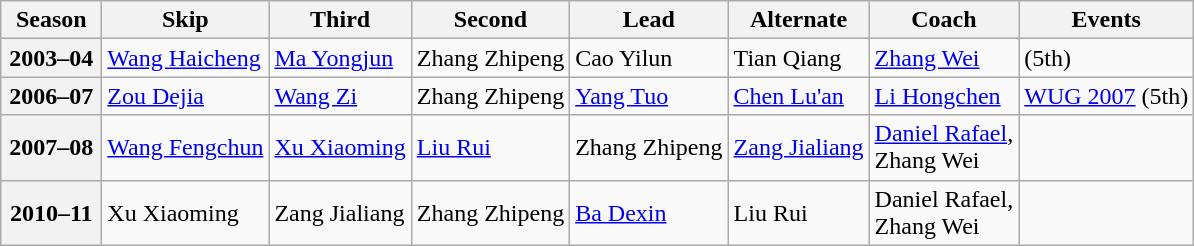<table class="wikitable">
<tr>
<th scope="col" width=60>Season</th>
<th scope="col">Skip</th>
<th scope="col">Third</th>
<th scope="col">Second</th>
<th scope="col">Lead</th>
<th scope="col">Alternate</th>
<th scope="col">Coach</th>
<th scope="col">Events</th>
</tr>
<tr>
<th scope="row">2003–04</th>
<td><a href='#'>Wang Haicheng</a></td>
<td><a href='#'>Ma Yongjun</a></td>
<td>Zhang Zhipeng</td>
<td>Cao Yilun</td>
<td>Tian Qiang</td>
<td><a href='#'>Zhang Wei</a></td>
<td> (5th)</td>
</tr>
<tr>
<th scope="row">2006–07</th>
<td><a href='#'>Zou Dejia</a></td>
<td><a href='#'>Wang Zi</a></td>
<td>Zhang Zhipeng</td>
<td><a href='#'>Yang Tuo</a></td>
<td><a href='#'>Chen Lu'an</a></td>
<td><a href='#'>Li Hongchen</a></td>
<td><a href='#'>WUG 2007</a> (5th)</td>
</tr>
<tr>
<th scope="row">2007–08</th>
<td><a href='#'>Wang Fengchun</a></td>
<td><a href='#'>Xu Xiaoming</a></td>
<td><a href='#'>Liu Rui</a></td>
<td>Zhang Zhipeng</td>
<td><a href='#'>Zang Jialiang</a></td>
<td><a href='#'>Daniel Rafael</a>,<br>Zhang Wei</td>
<td> </td>
</tr>
<tr>
<th scope="row">2010–11</th>
<td>Xu Xiaoming</td>
<td>Zang Jialiang</td>
<td>Zhang Zhipeng</td>
<td><a href='#'>Ba Dexin</a></td>
<td>Liu Rui</td>
<td>Daniel Rafael,<br>Zhang Wei</td>
<td></td>
</tr>
</table>
